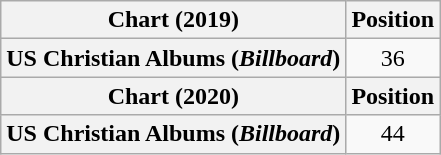<table class="wikitable sortable plainrowheaders" style="text-align:center">
<tr>
<th scope="col">Chart (2019)</th>
<th scope="col">Position</th>
</tr>
<tr>
<th scope="row">US Christian Albums (<em>Billboard</em>)</th>
<td>36</td>
</tr>
<tr>
<th scope="col">Chart (2020)</th>
<th scope="col">Position</th>
</tr>
<tr>
<th scope="row">US Christian Albums (<em>Billboard</em>)</th>
<td>44</td>
</tr>
</table>
